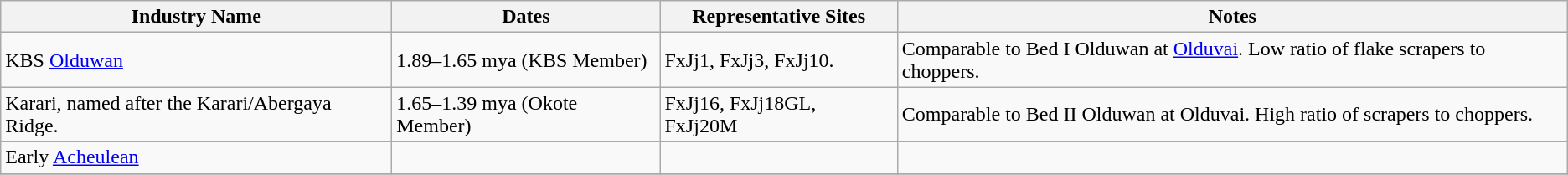<table class="wikitable">
<tr>
<th><strong>Industry Name</strong></th>
<th><strong>Dates</strong></th>
<th><strong>Representative Sites</strong></th>
<th><strong>Notes</strong></th>
</tr>
<tr>
<td>KBS <a href='#'>Olduwan</a></td>
<td>1.89–1.65 mya (KBS Member)</td>
<td>FxJj1, FxJj3, FxJj10.</td>
<td>Comparable to Bed I Olduwan at <a href='#'>Olduvai</a>. Low ratio of flake scrapers to choppers.</td>
</tr>
<tr>
<td>Karari, named after the Karari/Abergaya Ridge.</td>
<td>1.65–1.39 mya (Okote Member)</td>
<td>FxJj16, FxJj18GL, FxJj20M</td>
<td>Comparable to Bed II Olduwan at Olduvai. High ratio of scrapers to choppers.</td>
</tr>
<tr>
<td>Early <a href='#'>Acheulean</a></td>
<td></td>
<td></td>
<td></td>
</tr>
<tr>
</tr>
</table>
